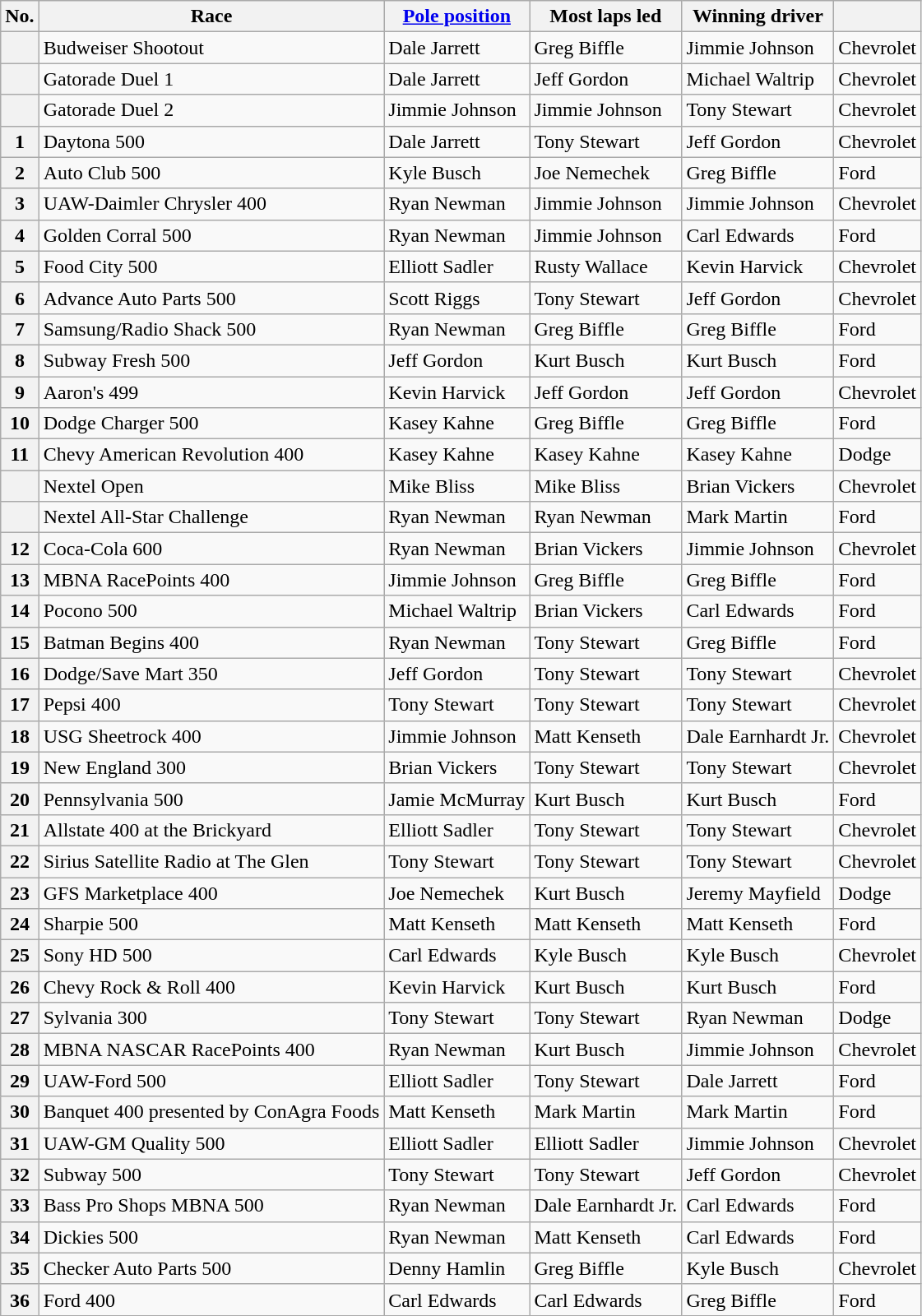<table class="wikitable">
<tr>
<th>No.</th>
<th>Race</th>
<th><a href='#'>Pole position</a></th>
<th>Most laps led</th>
<th>Winning driver</th>
<th></th>
</tr>
<tr>
<th></th>
<td>Budweiser Shootout</td>
<td>Dale Jarrett</td>
<td>Greg Biffle</td>
<td>Jimmie Johnson</td>
<td>Chevrolet</td>
</tr>
<tr>
<th></th>
<td>Gatorade Duel 1</td>
<td>Dale Jarrett</td>
<td>Jeff Gordon</td>
<td>Michael Waltrip</td>
<td>Chevrolet</td>
</tr>
<tr>
<th></th>
<td>Gatorade Duel 2</td>
<td>Jimmie Johnson</td>
<td>Jimmie Johnson</td>
<td>Tony Stewart</td>
<td>Chevrolet</td>
</tr>
<tr>
<th>1</th>
<td>Daytona 500</td>
<td>Dale Jarrett</td>
<td>Tony Stewart</td>
<td>Jeff Gordon</td>
<td>Chevrolet</td>
</tr>
<tr>
<th>2</th>
<td>Auto Club 500</td>
<td>Kyle Busch</td>
<td>Joe Nemechek</td>
<td>Greg Biffle</td>
<td>Ford</td>
</tr>
<tr>
<th>3</th>
<td>UAW-Daimler Chrysler 400</td>
<td>Ryan Newman</td>
<td>Jimmie Johnson</td>
<td>Jimmie Johnson</td>
<td>Chevrolet</td>
</tr>
<tr>
<th>4</th>
<td>Golden Corral 500</td>
<td>Ryan Newman</td>
<td>Jimmie Johnson</td>
<td>Carl Edwards</td>
<td>Ford</td>
</tr>
<tr>
<th>5</th>
<td>Food City 500</td>
<td>Elliott Sadler</td>
<td>Rusty Wallace</td>
<td>Kevin Harvick</td>
<td>Chevrolet</td>
</tr>
<tr>
<th>6</th>
<td>Advance Auto Parts 500</td>
<td>Scott Riggs</td>
<td>Tony Stewart</td>
<td>Jeff Gordon</td>
<td>Chevrolet</td>
</tr>
<tr>
<th>7</th>
<td>Samsung/Radio Shack 500</td>
<td>Ryan Newman</td>
<td>Greg Biffle</td>
<td>Greg Biffle</td>
<td>Ford</td>
</tr>
<tr>
<th>8</th>
<td>Subway Fresh 500</td>
<td>Jeff Gordon</td>
<td>Kurt Busch</td>
<td>Kurt Busch</td>
<td>Ford</td>
</tr>
<tr>
<th>9</th>
<td>Aaron's 499</td>
<td>Kevin Harvick</td>
<td>Jeff Gordon</td>
<td>Jeff Gordon</td>
<td>Chevrolet</td>
</tr>
<tr>
<th>10</th>
<td>Dodge Charger 500</td>
<td>Kasey Kahne</td>
<td>Greg Biffle</td>
<td>Greg Biffle</td>
<td>Ford</td>
</tr>
<tr>
<th>11</th>
<td>Chevy American Revolution 400</td>
<td>Kasey Kahne</td>
<td>Kasey Kahne</td>
<td>Kasey Kahne</td>
<td>Dodge</td>
</tr>
<tr>
<th></th>
<td>Nextel Open</td>
<td>Mike Bliss</td>
<td>Mike Bliss</td>
<td>Brian Vickers</td>
<td>Chevrolet</td>
</tr>
<tr>
<th></th>
<td>Nextel All-Star Challenge</td>
<td>Ryan Newman</td>
<td>Ryan Newman</td>
<td>Mark Martin</td>
<td>Ford</td>
</tr>
<tr>
<th>12</th>
<td>Coca-Cola 600</td>
<td>Ryan Newman</td>
<td>Brian Vickers</td>
<td>Jimmie Johnson</td>
<td>Chevrolet</td>
</tr>
<tr>
<th>13</th>
<td>MBNA RacePoints 400</td>
<td>Jimmie Johnson</td>
<td>Greg Biffle</td>
<td>Greg Biffle</td>
<td>Ford</td>
</tr>
<tr>
<th>14</th>
<td>Pocono 500</td>
<td>Michael Waltrip</td>
<td>Brian Vickers</td>
<td>Carl Edwards</td>
<td>Ford</td>
</tr>
<tr>
<th>15</th>
<td>Batman Begins 400</td>
<td>Ryan Newman</td>
<td>Tony Stewart</td>
<td>Greg Biffle</td>
<td>Ford</td>
</tr>
<tr>
<th>16</th>
<td>Dodge/Save Mart 350</td>
<td>Jeff Gordon</td>
<td>Tony Stewart</td>
<td>Tony Stewart</td>
<td>Chevrolet</td>
</tr>
<tr>
<th>17</th>
<td>Pepsi 400</td>
<td>Tony Stewart</td>
<td>Tony Stewart</td>
<td>Tony Stewart</td>
<td>Chevrolet</td>
</tr>
<tr>
<th>18</th>
<td>USG Sheetrock 400</td>
<td>Jimmie Johnson</td>
<td>Matt Kenseth</td>
<td>Dale Earnhardt Jr.</td>
<td>Chevrolet</td>
</tr>
<tr>
<th>19</th>
<td>New England 300</td>
<td>Brian Vickers</td>
<td>Tony Stewart</td>
<td>Tony Stewart</td>
<td>Chevrolet</td>
</tr>
<tr>
<th>20</th>
<td>Pennsylvania 500</td>
<td>Jamie McMurray</td>
<td>Kurt Busch</td>
<td>Kurt Busch</td>
<td>Ford</td>
</tr>
<tr>
<th>21</th>
<td>Allstate 400 at the Brickyard</td>
<td>Elliott Sadler</td>
<td>Tony Stewart</td>
<td>Tony Stewart</td>
<td>Chevrolet</td>
</tr>
<tr>
<th>22</th>
<td>Sirius Satellite Radio at The Glen</td>
<td>Tony Stewart</td>
<td>Tony Stewart</td>
<td>Tony Stewart</td>
<td>Chevrolet</td>
</tr>
<tr>
<th>23</th>
<td>GFS Marketplace 400</td>
<td>Joe Nemechek</td>
<td>Kurt Busch</td>
<td>Jeremy Mayfield</td>
<td>Dodge</td>
</tr>
<tr>
<th>24</th>
<td>Sharpie 500</td>
<td>Matt Kenseth</td>
<td>Matt Kenseth</td>
<td>Matt Kenseth</td>
<td>Ford</td>
</tr>
<tr>
<th>25</th>
<td>Sony HD 500</td>
<td>Carl Edwards</td>
<td>Kyle Busch</td>
<td>Kyle Busch</td>
<td>Chevrolet</td>
</tr>
<tr>
<th>26</th>
<td>Chevy Rock & Roll 400</td>
<td>Kevin Harvick</td>
<td>Kurt Busch</td>
<td>Kurt Busch</td>
<td>Ford</td>
</tr>
<tr>
<th>27</th>
<td>Sylvania 300</td>
<td>Tony Stewart</td>
<td>Tony Stewart</td>
<td>Ryan Newman</td>
<td>Dodge</td>
</tr>
<tr>
<th>28</th>
<td>MBNA NASCAR RacePoints 400</td>
<td>Ryan Newman</td>
<td>Kurt Busch</td>
<td>Jimmie Johnson</td>
<td>Chevrolet</td>
</tr>
<tr>
<th>29</th>
<td>UAW-Ford 500</td>
<td>Elliott Sadler</td>
<td>Tony Stewart</td>
<td>Dale Jarrett</td>
<td>Ford</td>
</tr>
<tr>
<th>30</th>
<td>Banquet 400 presented by ConAgra Foods</td>
<td>Matt Kenseth</td>
<td>Mark Martin</td>
<td>Mark Martin</td>
<td>Ford</td>
</tr>
<tr>
<th>31</th>
<td>UAW-GM Quality 500</td>
<td>Elliott Sadler</td>
<td>Elliott Sadler</td>
<td>Jimmie Johnson</td>
<td>Chevrolet</td>
</tr>
<tr>
<th>32</th>
<td>Subway 500</td>
<td>Tony Stewart</td>
<td>Tony Stewart</td>
<td>Jeff Gordon</td>
<td>Chevrolet</td>
</tr>
<tr>
<th>33</th>
<td>Bass Pro Shops MBNA 500</td>
<td>Ryan Newman</td>
<td>Dale Earnhardt Jr.</td>
<td>Carl Edwards</td>
<td>Ford</td>
</tr>
<tr>
<th>34</th>
<td>Dickies 500</td>
<td>Ryan Newman</td>
<td>Matt Kenseth</td>
<td>Carl Edwards</td>
<td>Ford</td>
</tr>
<tr>
<th>35</th>
<td>Checker Auto Parts 500</td>
<td>Denny Hamlin</td>
<td>Greg Biffle</td>
<td>Kyle Busch</td>
<td>Chevrolet</td>
</tr>
<tr>
<th>36</th>
<td>Ford 400</td>
<td>Carl Edwards</td>
<td>Carl Edwards</td>
<td>Greg Biffle</td>
<td>Ford</td>
</tr>
</table>
